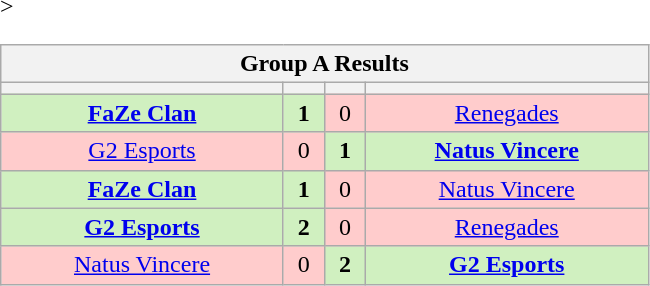<table class="wikitable" style="text-align: center;">
<tr>
<th colspan=4>Group A Results</th>
</tr>
<tr <noinclude>>
<th width="181px"></th>
<th width="20px"></th>
<th width="20px"></th>
<th width="181px"></noinclude></th>
</tr>
<tr>
<td style="background: #D0F0C0;"><strong><a href='#'>FaZe Clan</a></strong></td>
<td style="background: #D0F0C0;"><strong>1</strong></td>
<td style="background: #FFCCCC;">0</td>
<td style="background: #FFCCCC;"><a href='#'>Renegades</a></td>
</tr>
<tr>
<td style="background: #FFCCCC;"><a href='#'>G2 Esports</a></td>
<td style="background: #FFCCCC;">0</td>
<td style="background: #D0F0C0;"><strong>1</strong></td>
<td style="background: #D0F0C0;"><strong><a href='#'>Natus Vincere</a></strong></td>
</tr>
<tr>
<td style="background: #D0F0C0;"><strong><a href='#'>FaZe Clan</a></strong></td>
<td style="background: #D0F0C0;"><strong>1</strong></td>
<td style="background: #FFCCCC;">0</td>
<td style="background: #FFCCCC;"><a href='#'>Natus Vincere</a></td>
</tr>
<tr>
<td style="background: #D0F0C0;"><strong><a href='#'>G2 Esports</a></strong></td>
<td style="background: #D0F0C0;"><strong>2</strong></td>
<td style="background: #FFCCCC;">0</td>
<td style="background: #FFCCCC;"><a href='#'>Renegades</a></td>
</tr>
<tr>
<td style="background: #FFCCCC;"><a href='#'>Natus Vincere</a></td>
<td style="background: #FFCCCC;">0</td>
<td style="background: #D0F0C0;"><strong>2</strong></td>
<td style="background: #D0F0C0;"><strong><a href='#'>G2 Esports</a></strong></td>
</tr>
</table>
